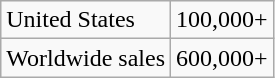<table class="wikitable">
<tr>
<td scope="row">United States</td>
<td>100,000+</td>
</tr>
<tr>
<td scope="row">Worldwide sales</td>
<td>600,000+</td>
</tr>
</table>
